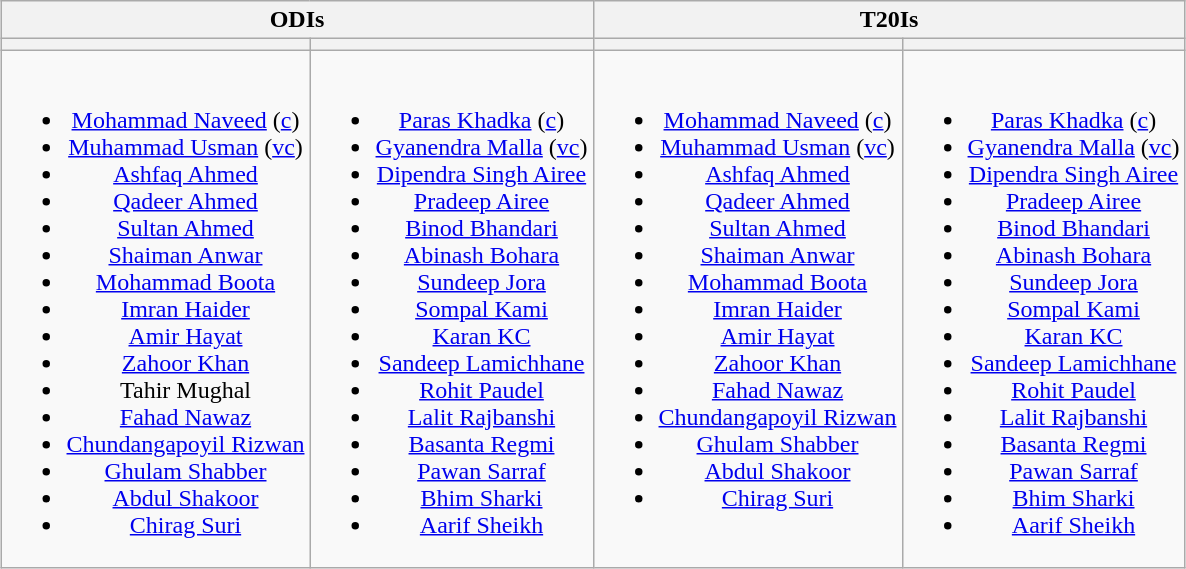<table class="wikitable" style="text-align:center; margin:auto">
<tr>
<th colspan=2>ODIs</th>
<th colspan=2>T20Is</th>
</tr>
<tr>
<th></th>
<th></th>
<th></th>
<th></th>
</tr>
<tr style="vertical-align:top">
<td><br><ul><li><a href='#'>Mohammad Naveed</a> (<a href='#'>c</a>)</li><li><a href='#'>Muhammad Usman</a> (<a href='#'>vc</a>)</li><li><a href='#'>Ashfaq Ahmed</a></li><li><a href='#'>Qadeer Ahmed</a></li><li><a href='#'>Sultan Ahmed</a></li><li><a href='#'>Shaiman Anwar</a></li><li><a href='#'>Mohammad Boota</a></li><li><a href='#'>Imran Haider</a></li><li><a href='#'>Amir Hayat</a></li><li><a href='#'>Zahoor Khan</a></li><li>Tahir Mughal</li><li><a href='#'>Fahad Nawaz</a></li><li><a href='#'>Chundangapoyil Rizwan</a></li><li><a href='#'>Ghulam Shabber</a></li><li><a href='#'>Abdul Shakoor</a></li><li><a href='#'>Chirag Suri</a></li></ul></td>
<td><br><ul><li><a href='#'>Paras Khadka</a> (<a href='#'>c</a>)</li><li><a href='#'>Gyanendra Malla</a> (<a href='#'>vc</a>)</li><li><a href='#'>Dipendra Singh Airee</a></li><li><a href='#'>Pradeep Airee</a></li><li><a href='#'>Binod Bhandari</a></li><li><a href='#'>Abinash Bohara</a></li><li><a href='#'>Sundeep Jora</a></li><li><a href='#'>Sompal Kami</a></li><li><a href='#'>Karan KC</a></li><li><a href='#'>Sandeep Lamichhane</a></li><li><a href='#'>Rohit Paudel</a></li><li><a href='#'>Lalit Rajbanshi</a></li><li><a href='#'>Basanta Regmi</a></li><li><a href='#'>Pawan Sarraf</a></li><li><a href='#'>Bhim Sharki</a></li><li><a href='#'>Aarif Sheikh</a></li></ul></td>
<td><br><ul><li><a href='#'>Mohammad Naveed</a> (<a href='#'>c</a>)</li><li><a href='#'>Muhammad Usman</a> (<a href='#'>vc</a>)</li><li><a href='#'>Ashfaq Ahmed</a></li><li><a href='#'>Qadeer Ahmed</a></li><li><a href='#'>Sultan Ahmed</a></li><li><a href='#'>Shaiman Anwar</a></li><li><a href='#'>Mohammad Boota</a></li><li><a href='#'>Imran Haider</a></li><li><a href='#'>Amir Hayat</a></li><li><a href='#'>Zahoor Khan</a></li><li><a href='#'>Fahad Nawaz</a></li><li><a href='#'>Chundangapoyil Rizwan</a></li><li><a href='#'>Ghulam Shabber</a></li><li><a href='#'>Abdul Shakoor</a></li><li><a href='#'>Chirag Suri</a></li></ul></td>
<td><br><ul><li><a href='#'>Paras Khadka</a> (<a href='#'>c</a>)</li><li><a href='#'>Gyanendra Malla</a> (<a href='#'>vc</a>)</li><li><a href='#'>Dipendra Singh Airee</a></li><li><a href='#'>Pradeep Airee</a></li><li><a href='#'>Binod Bhandari</a></li><li><a href='#'>Abinash Bohara</a></li><li><a href='#'>Sundeep Jora</a></li><li><a href='#'>Sompal Kami</a></li><li><a href='#'>Karan KC</a></li><li><a href='#'>Sandeep Lamichhane</a></li><li><a href='#'>Rohit Paudel</a></li><li><a href='#'>Lalit Rajbanshi</a></li><li><a href='#'>Basanta Regmi</a></li><li><a href='#'>Pawan Sarraf</a></li><li><a href='#'>Bhim Sharki</a></li><li><a href='#'>Aarif Sheikh</a></li></ul></td>
</tr>
</table>
